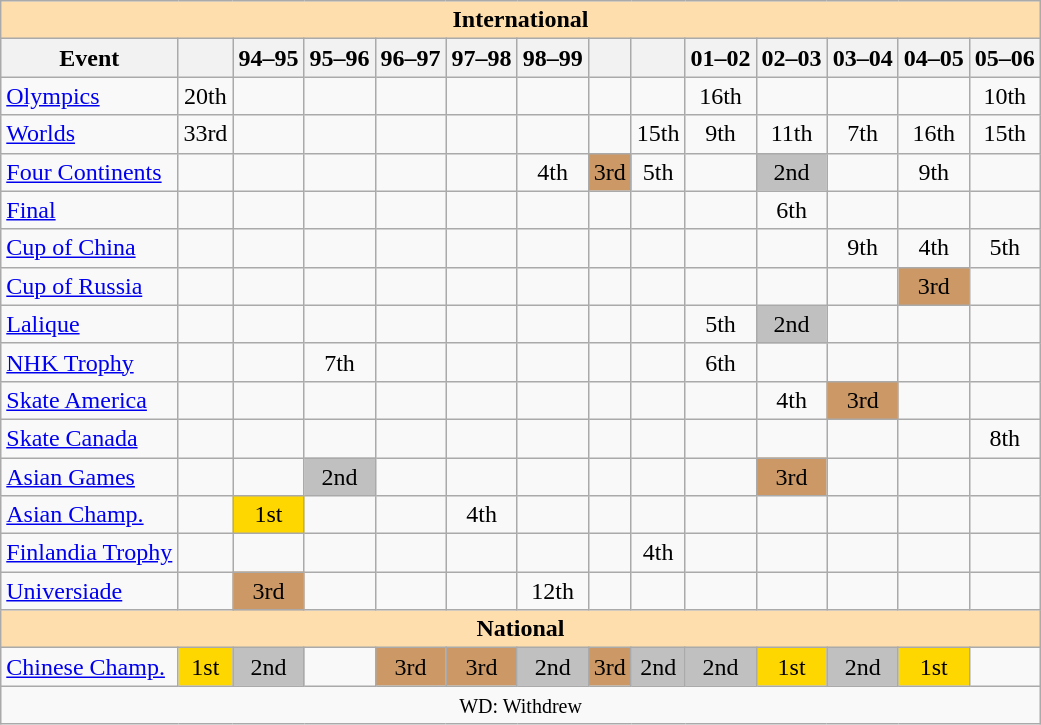<table class="wikitable" style="text-align:center">
<tr>
<th style="background-color: #ffdead; " colspan=14 align=center>International</th>
</tr>
<tr>
<th>Event</th>
<th></th>
<th>94–95</th>
<th>95–96</th>
<th>96–97</th>
<th>97–98</th>
<th>98–99</th>
<th></th>
<th></th>
<th>01–02</th>
<th>02–03</th>
<th>03–04</th>
<th>04–05</th>
<th>05–06</th>
</tr>
<tr>
<td align=left><a href='#'>Olympics</a></td>
<td>20th</td>
<td></td>
<td></td>
<td></td>
<td></td>
<td></td>
<td></td>
<td></td>
<td>16th</td>
<td></td>
<td></td>
<td></td>
<td>10th</td>
</tr>
<tr>
<td align=left><a href='#'>Worlds</a></td>
<td>33rd</td>
<td></td>
<td></td>
<td></td>
<td></td>
<td></td>
<td></td>
<td>15th</td>
<td>9th</td>
<td>11th</td>
<td>7th</td>
<td>16th</td>
<td>15th</td>
</tr>
<tr>
<td align=left><a href='#'>Four Continents</a></td>
<td></td>
<td></td>
<td></td>
<td></td>
<td></td>
<td>4th</td>
<td bgcolor=cc9966>3rd</td>
<td>5th</td>
<td></td>
<td bgcolor=silver>2nd</td>
<td></td>
<td>9th</td>
<td></td>
</tr>
<tr>
<td align=left> <a href='#'>Final</a></td>
<td></td>
<td></td>
<td></td>
<td></td>
<td></td>
<td></td>
<td></td>
<td></td>
<td></td>
<td>6th</td>
<td></td>
<td></td>
<td></td>
</tr>
<tr>
<td align=left> <a href='#'>Cup of China</a></td>
<td></td>
<td></td>
<td></td>
<td></td>
<td></td>
<td></td>
<td></td>
<td></td>
<td></td>
<td></td>
<td>9th</td>
<td>4th</td>
<td>5th</td>
</tr>
<tr>
<td align=left> <a href='#'>Cup of Russia</a></td>
<td></td>
<td></td>
<td></td>
<td></td>
<td></td>
<td></td>
<td></td>
<td></td>
<td></td>
<td></td>
<td></td>
<td bgcolor=cc9966>3rd</td>
<td></td>
</tr>
<tr>
<td align=left> <a href='#'>Lalique</a></td>
<td></td>
<td></td>
<td></td>
<td></td>
<td></td>
<td></td>
<td></td>
<td></td>
<td>5th</td>
<td bgcolor=silver>2nd</td>
<td></td>
<td></td>
<td></td>
</tr>
<tr>
<td align=left> <a href='#'>NHK Trophy</a></td>
<td></td>
<td></td>
<td>7th</td>
<td></td>
<td></td>
<td></td>
<td></td>
<td></td>
<td>6th</td>
<td></td>
<td></td>
<td></td>
<td></td>
</tr>
<tr>
<td align=left> <a href='#'>Skate America</a></td>
<td></td>
<td></td>
<td></td>
<td></td>
<td></td>
<td></td>
<td></td>
<td></td>
<td></td>
<td>4th</td>
<td bgcolor=cc9966>3rd</td>
<td></td>
<td></td>
</tr>
<tr>
<td align=left> <a href='#'>Skate Canada</a></td>
<td></td>
<td></td>
<td></td>
<td></td>
<td></td>
<td></td>
<td></td>
<td></td>
<td></td>
<td></td>
<td></td>
<td></td>
<td>8th</td>
</tr>
<tr>
<td align=left><a href='#'>Asian Games</a></td>
<td></td>
<td></td>
<td bgcolor=silver>2nd</td>
<td></td>
<td></td>
<td></td>
<td></td>
<td></td>
<td></td>
<td bgcolor=cc9966>3rd</td>
<td></td>
<td></td>
<td></td>
</tr>
<tr>
<td align=left><a href='#'>Asian Champ.</a></td>
<td></td>
<td bgcolor=gold>1st</td>
<td></td>
<td></td>
<td>4th</td>
<td></td>
<td></td>
<td></td>
<td></td>
<td></td>
<td></td>
<td></td>
<td></td>
</tr>
<tr>
<td align=left><a href='#'>Finlandia Trophy</a></td>
<td></td>
<td></td>
<td></td>
<td></td>
<td></td>
<td></td>
<td></td>
<td>4th</td>
<td></td>
<td></td>
<td></td>
<td></td>
<td></td>
</tr>
<tr>
<td align=left><a href='#'>Universiade</a></td>
<td></td>
<td bgcolor=cc9966>3rd</td>
<td></td>
<td></td>
<td></td>
<td>12th</td>
<td></td>
<td></td>
<td></td>
<td></td>
<td></td>
<td></td>
<td></td>
</tr>
<tr>
<th style="background-color: #ffdead; " colspan=14 align=center>National</th>
</tr>
<tr>
<td align=left><a href='#'>Chinese Champ.</a></td>
<td bgcolor=gold>1st</td>
<td bgcolor=silver>2nd</td>
<td></td>
<td bgcolor=cc9966>3rd</td>
<td bgcolor=cc9966>3rd</td>
<td bgcolor=silver>2nd</td>
<td bgcolor=cc9966>3rd</td>
<td bgcolor=silver>2nd</td>
<td bgcolor=silver>2nd</td>
<td bgcolor=gold>1st</td>
<td bgcolor=silver>2nd</td>
<td bgcolor=gold>1st</td>
<td></td>
</tr>
<tr>
<td colspan=14 align=center><small> WD: Withdrew </small></td>
</tr>
</table>
